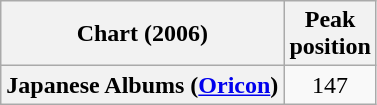<table class="wikitable plainrowheaders" style="text-align:center">
<tr>
<th scope="col">Chart (2006)</th>
<th scope="col">Peak<br> position</th>
</tr>
<tr>
<th scope="row">Japanese Albums (<a href='#'>Oricon</a>)</th>
<td>147</td>
</tr>
</table>
